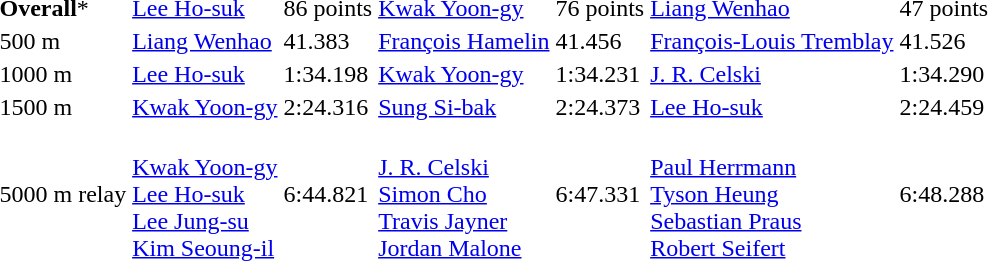<table>
<tr>
<td><strong>Overall</strong>*</td>
<td><a href='#'>Lee Ho-suk</a><br></td>
<td>86 points</td>
<td><a href='#'>Kwak Yoon-gy</a><br></td>
<td>76 points</td>
<td><a href='#'>Liang Wenhao</a><br></td>
<td>47 points</td>
</tr>
<tr>
<td>500 m</td>
<td><a href='#'>Liang Wenhao</a><br></td>
<td>41.383</td>
<td><a href='#'>François Hamelin</a><br></td>
<td>41.456</td>
<td><a href='#'>François-Louis Tremblay</a><br></td>
<td>41.526</td>
</tr>
<tr>
<td>1000 m</td>
<td><a href='#'>Lee Ho-suk</a><br></td>
<td>1:34.198</td>
<td><a href='#'>Kwak Yoon-gy</a><br></td>
<td>1:34.231</td>
<td><a href='#'>J. R. Celski</a><br></td>
<td>1:34.290</td>
</tr>
<tr>
<td>1500 m</td>
<td><a href='#'>Kwak Yoon-gy</a><br></td>
<td>2:24.316</td>
<td><a href='#'>Sung Si-bak</a><br></td>
<td>2:24.373</td>
<td><a href='#'>Lee Ho-suk</a><br></td>
<td>2:24.459</td>
</tr>
<tr>
<td>5000 m relay</td>
<td><br><a href='#'>Kwak Yoon-gy</a><br><a href='#'>Lee Ho-suk</a><br><a href='#'>Lee Jung-su</a><br><a href='#'>Kim Seoung-il</a></td>
<td>6:44.821</td>
<td><br><a href='#'>J. R. Celski</a><br><a href='#'>Simon Cho</a><br><a href='#'>Travis Jayner</a><br><a href='#'>Jordan Malone</a></td>
<td>6:47.331</td>
<td><br><a href='#'>Paul Herrmann</a><br><a href='#'>Tyson Heung</a><br><a href='#'>Sebastian Praus</a><br><a href='#'>Robert Seifert</a></td>
<td>6:48.288</td>
</tr>
</table>
